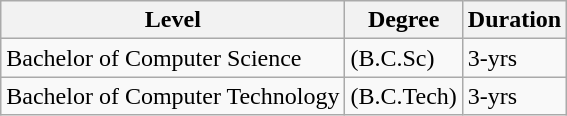<table class="wikitable">
<tr>
<th>Level</th>
<th>Degree</th>
<th>Duration</th>
</tr>
<tr>
<td>Bachelor of Computer Science</td>
<td>(B.C.Sc)</td>
<td>3-yrs</td>
</tr>
<tr>
<td>Bachelor of Computer Technology</td>
<td>(B.C.Tech)</td>
<td>3-yrs</td>
</tr>
</table>
